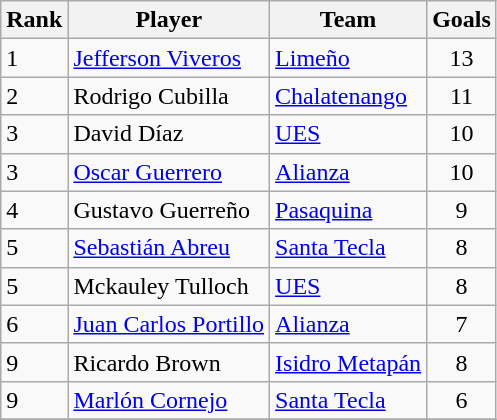<table class="wikitable">
<tr>
<th>Rank</th>
<th>Player</th>
<th>Team</th>
<th>Goals</th>
</tr>
<tr>
<td>1</td>
<td> <a href='#'>Jefferson Viveros</a></td>
<td><a href='#'>Limeño</a></td>
<td Align=center>13</td>
</tr>
<tr>
<td>2</td>
<td> Rodrigo Cubilla</td>
<td><a href='#'>Chalatenango</a></td>
<td Align=center>11</td>
</tr>
<tr>
<td>3</td>
<td> David Díaz</td>
<td><a href='#'>UES</a></td>
<td Align=center>10</td>
</tr>
<tr>
<td>3</td>
<td> <a href='#'>Oscar Guerrero</a></td>
<td><a href='#'>Alianza</a></td>
<td Align=center>10</td>
</tr>
<tr>
<td>4</td>
<td> Gustavo Guerreño</td>
<td><a href='#'>Pasaquina</a></td>
<td Align=center>9</td>
</tr>
<tr>
<td>5</td>
<td> <a href='#'>Sebastián Abreu</a></td>
<td><a href='#'>Santa Tecla</a></td>
<td Align=center>8</td>
</tr>
<tr>
<td>5</td>
<td> Mckauley Tulloch</td>
<td><a href='#'>UES</a></td>
<td Align=center>8</td>
</tr>
<tr>
<td>6</td>
<td> <a href='#'>Juan Carlos Portillo</a></td>
<td><a href='#'>Alianza</a></td>
<td Align=center>7</td>
</tr>
<tr>
<td>9</td>
<td> Ricardo Brown</td>
<td><a href='#'>Isidro Metapán</a></td>
<td Align=center>8</td>
</tr>
<tr>
<td>9</td>
<td> <a href='#'>Marlón Cornejo</a></td>
<td><a href='#'>Santa Tecla</a></td>
<td Align=center>6</td>
</tr>
<tr>
</tr>
</table>
